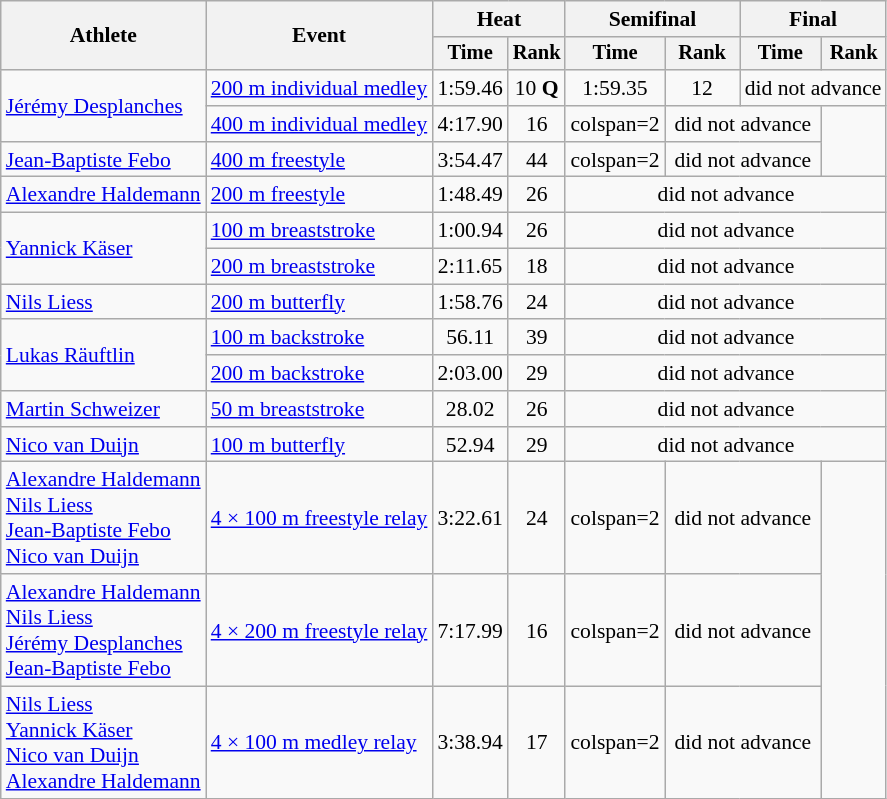<table class=wikitable style="font-size:90%">
<tr>
<th rowspan="2">Athlete</th>
<th rowspan="2">Event</th>
<th colspan="2">Heat</th>
<th colspan="2">Semifinal</th>
<th colspan="2">Final</th>
</tr>
<tr style="font-size:95%">
<th>Time</th>
<th>Rank</th>
<th>Time</th>
<th>Rank</th>
<th>Time</th>
<th>Rank</th>
</tr>
<tr align=center>
<td align=left rowspan=2><a href='#'>Jérémy Desplanches</a></td>
<td align=left><a href='#'>200 m individual medley</a></td>
<td>1:59.46</td>
<td>10 <strong>Q</strong></td>
<td>1:59.35</td>
<td>12</td>
<td colspan=2>did not advance</td>
</tr>
<tr align=center>
<td align=left><a href='#'>400 m individual medley</a></td>
<td>4:17.90</td>
<td>16</td>
<td>colspan=2 </td>
<td colspan=2>did not advance</td>
</tr>
<tr align=center>
<td align=left><a href='#'>Jean-Baptiste Febo</a></td>
<td align=left><a href='#'>400 m freestyle</a></td>
<td>3:54.47</td>
<td>44</td>
<td>colspan=2 </td>
<td colspan=2>did not advance</td>
</tr>
<tr align=center>
<td align=left><a href='#'>Alexandre Haldemann</a></td>
<td align=left><a href='#'>200 m freestyle</a></td>
<td>1:48.49</td>
<td>26</td>
<td colspan=4>did not advance</td>
</tr>
<tr align=center>
<td align=left rowspan=2><a href='#'>Yannick Käser</a></td>
<td align=left><a href='#'>100 m breaststroke</a></td>
<td>1:00.94</td>
<td>26</td>
<td colspan=4>did not advance</td>
</tr>
<tr align=center>
<td align=left><a href='#'>200 m breaststroke</a></td>
<td>2:11.65</td>
<td>18</td>
<td colspan=4>did not advance</td>
</tr>
<tr align=center>
<td align=left><a href='#'>Nils Liess</a></td>
<td align=left><a href='#'>200 m butterfly</a></td>
<td>1:58.76</td>
<td>24</td>
<td colspan=4>did not advance</td>
</tr>
<tr align=center>
<td align=left rowspan=2><a href='#'>Lukas Räuftlin</a></td>
<td align=left><a href='#'>100 m backstroke</a></td>
<td>56.11</td>
<td>39</td>
<td colspan=4>did not advance</td>
</tr>
<tr align=center>
<td align=left><a href='#'>200 m backstroke</a></td>
<td>2:03.00</td>
<td>29</td>
<td colspan=4>did not advance</td>
</tr>
<tr align=center>
<td align=left><a href='#'>Martin Schweizer</a></td>
<td align=left><a href='#'>50 m breaststroke</a></td>
<td>28.02</td>
<td>26</td>
<td colspan=4>did not advance</td>
</tr>
<tr align=center>
<td align=left><a href='#'>Nico van Duijn</a></td>
<td align=left><a href='#'>100 m butterfly</a></td>
<td>52.94</td>
<td>29</td>
<td colspan=4>did not advance</td>
</tr>
<tr align=center>
<td align=left><a href='#'>Alexandre Haldemann</a><br><a href='#'>Nils Liess</a><br><a href='#'>Jean-Baptiste Febo</a><br><a href='#'>Nico van Duijn</a></td>
<td align=left><a href='#'>4 × 100 m freestyle relay</a></td>
<td>3:22.61</td>
<td>24</td>
<td>colspan=2 </td>
<td colspan=2>did not advance</td>
</tr>
<tr align=center>
<td align=left><a href='#'>Alexandre Haldemann</a><br><a href='#'>Nils Liess</a><br><a href='#'>Jérémy Desplanches</a><br><a href='#'>Jean-Baptiste Febo</a></td>
<td align=left><a href='#'>4 × 200 m freestyle relay</a></td>
<td>7:17.99</td>
<td>16</td>
<td>colspan=2 </td>
<td colspan=2>did not advance</td>
</tr>
<tr align=center>
<td align=left><a href='#'>Nils Liess</a><br><a href='#'>Yannick Käser</a><br><a href='#'>Nico van Duijn</a><br><a href='#'>Alexandre Haldemann</a></td>
<td align=left><a href='#'>4 × 100 m medley relay</a></td>
<td>3:38.94</td>
<td>17</td>
<td>colspan=2 </td>
<td colspan=2>did not advance</td>
</tr>
</table>
